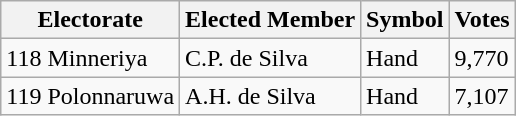<table class="wikitable" border="1">
<tr>
<th>Electorate</th>
<th>Elected Member</th>
<th>Symbol</th>
<th>Votes</th>
</tr>
<tr>
<td>118 Minneriya</td>
<td>C.P.  de Silva</td>
<td>Hand</td>
<td>9,770</td>
</tr>
<tr>
<td>119 Polonnaruwa</td>
<td>A.H.  de Silva</td>
<td>Hand</td>
<td>7,107</td>
</tr>
</table>
